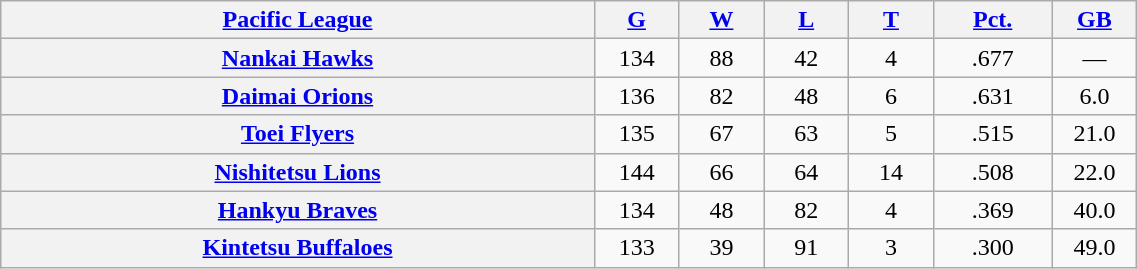<table class="wikitable plainrowheaders" width="60%" style="text-align:center;">
<tr>
<th scope="col" width="35%"><a href='#'>Pacific League</a></th>
<th scope="col" width="5%"><a href='#'>G</a></th>
<th scope="col" width="5%"><a href='#'>W</a></th>
<th scope="col" width="5%"><a href='#'>L</a></th>
<th scope="col" width="5%"><a href='#'>T</a></th>
<th scope="col" width="7%"><a href='#'>Pct.</a></th>
<th scope="col" width="5%"><a href='#'>GB</a></th>
</tr>
<tr>
<th scope="row" style="text-align:center;"><a href='#'>Nankai Hawks</a></th>
<td>134</td>
<td>88</td>
<td>42</td>
<td>4</td>
<td>.677</td>
<td>—</td>
</tr>
<tr>
<th scope="row" style="text-align:center;"><a href='#'>Daimai Orions</a></th>
<td>136</td>
<td>82</td>
<td>48</td>
<td>6</td>
<td>.631</td>
<td>6.0</td>
</tr>
<tr>
<th scope="row" style="text-align:center;"><a href='#'>Toei Flyers</a></th>
<td>135</td>
<td>67</td>
<td>63</td>
<td>5</td>
<td>.515</td>
<td>21.0</td>
</tr>
<tr>
<th scope="row" style="text-align:center;"><a href='#'>Nishitetsu Lions</a></th>
<td>144</td>
<td>66</td>
<td>64</td>
<td>14</td>
<td>.508</td>
<td>22.0</td>
</tr>
<tr>
<th scope="row" style="text-align:center;"><a href='#'>Hankyu Braves</a></th>
<td>134</td>
<td>48</td>
<td>82</td>
<td>4</td>
<td>.369</td>
<td>40.0</td>
</tr>
<tr>
<th scope="row" style="text-align:center;"><a href='#'>Kintetsu Buffaloes</a></th>
<td>133</td>
<td>39</td>
<td>91</td>
<td>3</td>
<td>.300</td>
<td>49.0</td>
</tr>
</table>
